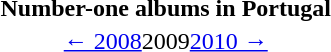<table class="toc" id="toc" summary="Contents">
<tr>
<th>Number-one albums in Portugal</th>
</tr>
<tr>
<td align="center"><a href='#'>← 2008</a>2009<a href='#'>2010 →</a></td>
</tr>
</table>
